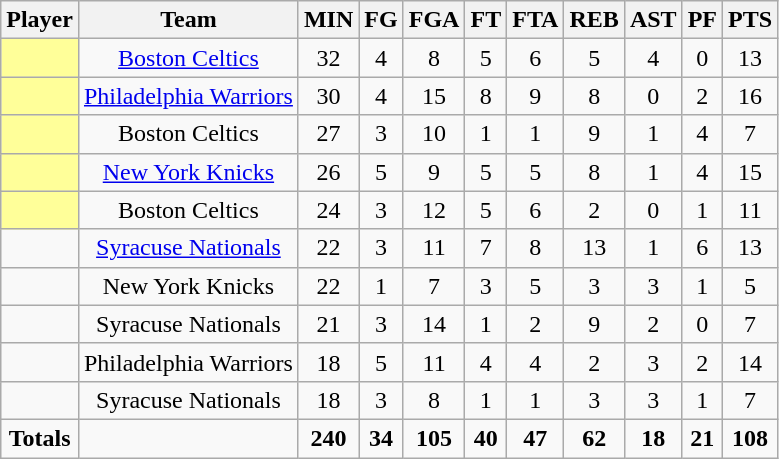<table class="wikitable sortable">
<tr>
<th>Player</th>
<th>Team</th>
<th>MIN</th>
<th>FG</th>
<th>FGA</th>
<th>FT</th>
<th>FTA</th>
<th>REB</th>
<th>AST</th>
<th>PF</th>
<th>PTS</th>
</tr>
<tr>
<td bgcolor="#FFFF99"></td>
<td align=center><a href='#'>Boston Celtics</a></td>
<td align=center>32</td>
<td align=center>4</td>
<td align=center>8</td>
<td align=center>5</td>
<td align=center>6</td>
<td align=center>5</td>
<td align=center>4</td>
<td align=center>0</td>
<td align=center>13</td>
</tr>
<tr>
<td bgcolor="#FFFF99"></td>
<td align=center><a href='#'>Philadelphia Warriors</a></td>
<td align=center>30</td>
<td align=center>4</td>
<td align=center>15</td>
<td align=center>8</td>
<td align=center>9</td>
<td align=center>8</td>
<td align=center>0</td>
<td align=center>2</td>
<td align=center>16</td>
</tr>
<tr>
<td bgcolor="#FFFF99"></td>
<td align=center>Boston Celtics</td>
<td align=center>27</td>
<td align=center>3</td>
<td align=center>10</td>
<td align=center>1</td>
<td align=center>1</td>
<td align=center>9</td>
<td align=center>1</td>
<td align=center>4</td>
<td align=center>7</td>
</tr>
<tr>
<td bgcolor="#FFFF99"></td>
<td align=center><a href='#'>New York Knicks</a></td>
<td align=center>26</td>
<td align=center>5</td>
<td align=center>9</td>
<td align=center>5</td>
<td align=center>5</td>
<td align=center>8</td>
<td align=center>1</td>
<td align=center>4</td>
<td align=center>15</td>
</tr>
<tr>
<td bgcolor="#FFFF99"></td>
<td align=center>Boston Celtics</td>
<td align=center>24</td>
<td align=center>3</td>
<td align=center>12</td>
<td align=center>5</td>
<td align=center>6</td>
<td align=center>2</td>
<td align=center>0</td>
<td align=center>1</td>
<td align=center>11</td>
</tr>
<tr>
<td></td>
<td align=center><a href='#'>Syracuse Nationals</a></td>
<td align=center>22</td>
<td align=center>3</td>
<td align=center>11</td>
<td align=center>7</td>
<td align=center>8</td>
<td align=center>13</td>
<td align=center>1</td>
<td align=center>6</td>
<td align=center>13</td>
</tr>
<tr>
<td></td>
<td align=center>New York Knicks</td>
<td align=center>22</td>
<td align=center>1</td>
<td align=center>7</td>
<td align=center>3</td>
<td align=center>5</td>
<td align=center>3</td>
<td align=center>3</td>
<td align=center>1</td>
<td align=center>5</td>
</tr>
<tr>
<td></td>
<td align=center>Syracuse Nationals</td>
<td align=center>21</td>
<td align=center>3</td>
<td align=center>14</td>
<td align=center>1</td>
<td align=center>2</td>
<td align=center>9</td>
<td align=center>2</td>
<td align=center>0</td>
<td align=center>7</td>
</tr>
<tr>
<td></td>
<td align=center>Philadelphia Warriors</td>
<td align=center>18</td>
<td align=center>5</td>
<td align=center>11</td>
<td align=center>4</td>
<td align=center>4</td>
<td align=center>2</td>
<td align=center>3</td>
<td align=center>2</td>
<td align=center>14</td>
</tr>
<tr>
<td></td>
<td align=center>Syracuse Nationals</td>
<td align=center>18</td>
<td align=center>3</td>
<td align=center>8</td>
<td align=center>1</td>
<td align=center>1</td>
<td align=center>3</td>
<td align=center>3</td>
<td align=center>1</td>
<td align=center>7</td>
</tr>
<tr class="sortbottom">
<td align=center><strong>Totals</strong></td>
<td align=center></td>
<td align=center><strong>240</strong></td>
<td align=center><strong>34</strong></td>
<td align=center><strong>105</strong></td>
<td align=center><strong>40</strong></td>
<td align=center><strong>47</strong></td>
<td align=center><strong>62</strong></td>
<td align=center><strong>18</strong></td>
<td align=center><strong>21</strong></td>
<td align=center><strong>108</strong></td>
</tr>
</table>
